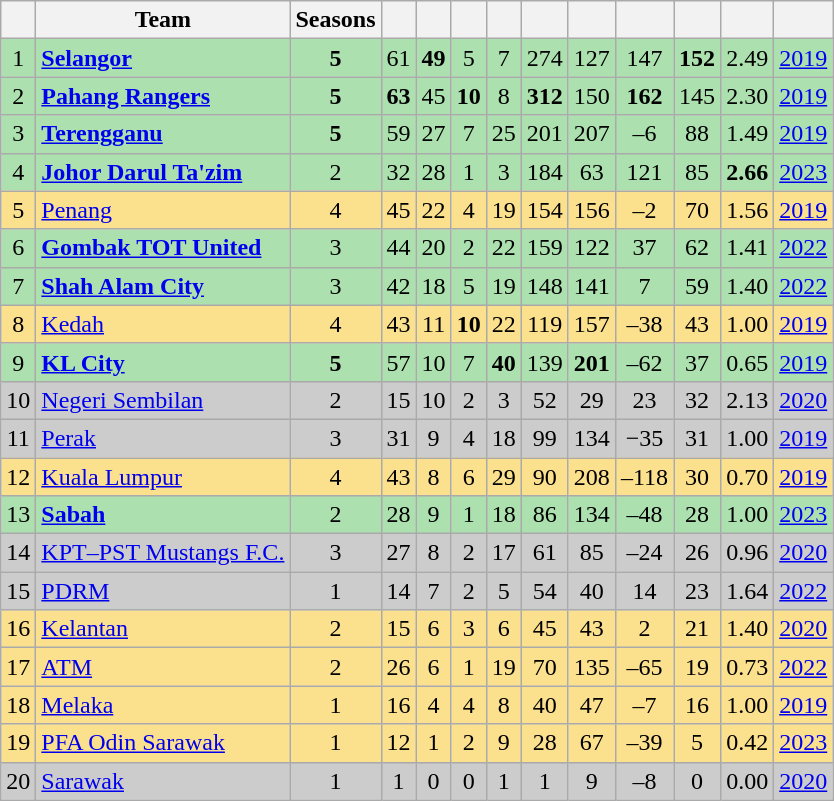<table class="wikitable sortable" style="text-align:center">
<tr>
<th></th>
<th>Team</th>
<th>Seasons</th>
<th></th>
<th></th>
<th></th>
<th></th>
<th></th>
<th></th>
<th></th>
<th></th>
<th></th>
<th></th>
</tr>
<tr style="background:#ace1af">
<td>1</td>
<td align="left"><strong><a href='#'>Selangor</a></strong></td>
<td><strong>5</strong></td>
<td>61</td>
<td><strong>49</strong></td>
<td>5</td>
<td>7</td>
<td>274</td>
<td>127</td>
<td>147</td>
<td><strong>152</strong></td>
<td>2.49</td>
<td><a href='#'>2019</a></td>
</tr>
<tr style="background:#ace1af">
<td>2</td>
<td align="left"><strong><a href='#'>Pahang Rangers</a></strong></td>
<td><strong>5</strong></td>
<td><strong>63</strong></td>
<td>45</td>
<td><strong>10</strong></td>
<td>8</td>
<td><strong>312</strong></td>
<td>150</td>
<td><strong>162</strong></td>
<td>145</td>
<td>2.30</td>
<td><a href='#'>2019</a></td>
</tr>
<tr style="background:#ace1af">
<td>3</td>
<td align="left"><strong><a href='#'>Terengganu</a></strong></td>
<td><strong>5</strong></td>
<td>59</td>
<td>27</td>
<td>7</td>
<td>25</td>
<td>201</td>
<td>207</td>
<td>–6</td>
<td>88</td>
<td>1.49</td>
<td><a href='#'>2019</a></td>
</tr>
<tr style="background:#ace1af">
<td>4</td>
<td align="left"><strong><a href='#'>Johor Darul Ta'zim</a></strong></td>
<td>2</td>
<td>32</td>
<td>28</td>
<td>1</td>
<td>3</td>
<td>184</td>
<td>63</td>
<td>121</td>
<td>85</td>
<td><strong>2.66</strong></td>
<td><a href='#'>2023</a></td>
</tr>
<tr style="background:#fbe08d">
<td>5</td>
<td align="left"><a href='#'>Penang</a></td>
<td>4</td>
<td>45</td>
<td>22</td>
<td>4</td>
<td>19</td>
<td>154</td>
<td>156</td>
<td>–2</td>
<td>70</td>
<td>1.56</td>
<td><a href='#'>2019</a></td>
</tr>
<tr style="background:#ace1af">
<td>6</td>
<td align="left"><strong><a href='#'>Gombak TOT United</a></strong></td>
<td>3</td>
<td>44</td>
<td>20</td>
<td>2</td>
<td>22</td>
<td>159</td>
<td>122</td>
<td>37</td>
<td>62</td>
<td>1.41</td>
<td><a href='#'>2022</a></td>
</tr>
<tr style="background:#ace1af">
<td>7</td>
<td align="left"><strong><a href='#'>Shah Alam City</a></strong></td>
<td>3</td>
<td>42</td>
<td>18</td>
<td>5</td>
<td>19</td>
<td>148</td>
<td>141</td>
<td>7</td>
<td>59</td>
<td>1.40</td>
<td><a href='#'>2022</a></td>
</tr>
<tr style="background:#fbe08d">
<td>8</td>
<td align="left"><a href='#'>Kedah</a></td>
<td>4</td>
<td>43</td>
<td>11</td>
<td><strong>10</strong></td>
<td>22</td>
<td>119</td>
<td>157</td>
<td>–38</td>
<td>43</td>
<td>1.00</td>
<td><a href='#'>2019</a></td>
</tr>
<tr style="background:#ace1af">
<td>9</td>
<td align="left"><strong><a href='#'>KL City</a></strong></td>
<td><strong>5</strong></td>
<td>57</td>
<td>10</td>
<td>7</td>
<td><strong>40</strong></td>
<td>139</td>
<td><strong>201</strong></td>
<td>–62</td>
<td>37</td>
<td>0.65</td>
<td><a href='#'>2019</a></td>
</tr>
<tr style="background:#cccccc">
<td>10</td>
<td align="left"><a href='#'>Negeri Sembilan</a></td>
<td>2</td>
<td>15</td>
<td>10</td>
<td>2</td>
<td>3</td>
<td>52</td>
<td>29</td>
<td>23</td>
<td>32</td>
<td>2.13</td>
<td><a href='#'>2020</a></td>
</tr>
<tr style="background:#cccccc">
<td>11</td>
<td align="left"><a href='#'>Perak</a></td>
<td>3</td>
<td>31</td>
<td>9</td>
<td>4</td>
<td>18</td>
<td>99</td>
<td>134</td>
<td>−35</td>
<td>31</td>
<td>1.00</td>
<td><a href='#'>2019</a></td>
</tr>
<tr style="background:#fbe08d">
<td>12</td>
<td align="left"><a href='#'>Kuala Lumpur</a></td>
<td>4</td>
<td>43</td>
<td>8</td>
<td>6</td>
<td>29</td>
<td>90</td>
<td>208</td>
<td>–118</td>
<td>30</td>
<td>0.70</td>
<td><a href='#'>2019</a></td>
</tr>
<tr style="background:#ace1af">
<td>13</td>
<td align="left"><strong><a href='#'>Sabah</a></strong></td>
<td>2</td>
<td>28</td>
<td>9</td>
<td>1</td>
<td>18</td>
<td>86</td>
<td>134</td>
<td>–48</td>
<td>28</td>
<td>1.00</td>
<td><a href='#'>2023</a></td>
</tr>
<tr style="background:#cccccc">
<td>14</td>
<td align="left"><a href='#'>KPT–PST Mustangs F.C.</a></td>
<td>3</td>
<td>27</td>
<td>8</td>
<td>2</td>
<td>17</td>
<td>61</td>
<td>85</td>
<td>–24</td>
<td>26</td>
<td>0.96</td>
<td><a href='#'>2020</a></td>
</tr>
<tr style="background:#cccccc">
<td>15</td>
<td align="left"><a href='#'>PDRM</a></td>
<td>1</td>
<td>14</td>
<td>7</td>
<td>2</td>
<td>5</td>
<td>54</td>
<td>40</td>
<td>14</td>
<td>23</td>
<td>1.64</td>
<td><a href='#'>2022</a></td>
</tr>
<tr style="background:#fbe08d">
<td>16</td>
<td align="left"><a href='#'>Kelantan</a></td>
<td>2</td>
<td>15</td>
<td>6</td>
<td>3</td>
<td>6</td>
<td>45</td>
<td>43</td>
<td>2</td>
<td>21</td>
<td>1.40</td>
<td><a href='#'>2020</a></td>
</tr>
<tr style="background:#fbe08d">
<td>17</td>
<td align="left"><a href='#'>ATM</a></td>
<td>2</td>
<td>26</td>
<td>6</td>
<td>1</td>
<td>19</td>
<td>70</td>
<td>135</td>
<td>–65</td>
<td>19</td>
<td>0.73</td>
<td><a href='#'>2022</a></td>
</tr>
<tr style="background:#fbe08d">
<td>18</td>
<td align="left"><a href='#'>Melaka</a></td>
<td>1</td>
<td>16</td>
<td>4</td>
<td>4</td>
<td>8</td>
<td>40</td>
<td>47</td>
<td>–7</td>
<td>16</td>
<td>1.00</td>
<td><a href='#'>2019</a></td>
</tr>
<tr style="background:#fbe08d">
<td>19</td>
<td align="left"><a href='#'>PFA Odin Sarawak</a></td>
<td>1</td>
<td>12</td>
<td>1</td>
<td>2</td>
<td>9</td>
<td>28</td>
<td>67</td>
<td>–39</td>
<td>5</td>
<td>0.42</td>
<td><a href='#'>2023</a></td>
</tr>
<tr style="background:#cccccc">
<td>20</td>
<td align="left"><a href='#'>Sarawak</a></td>
<td>1</td>
<td>1</td>
<td>0</td>
<td>0</td>
<td>1</td>
<td>1</td>
<td>9</td>
<td>–8</td>
<td>0</td>
<td>0.00</td>
<td><a href='#'>2020</a></td>
</tr>
</table>
